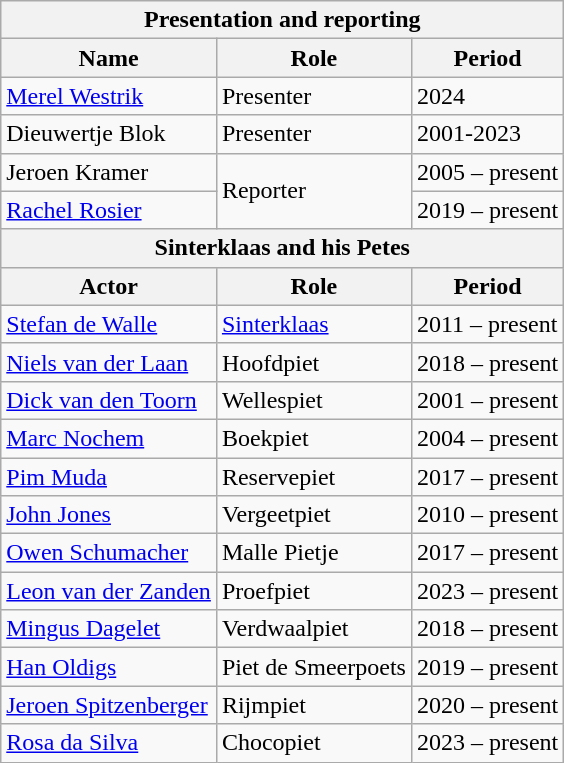<table class="wikitable">
<tr>
<th colspan="3">Presentation and reporting</th>
</tr>
<tr>
<th>Name</th>
<th>Role</th>
<th>Period</th>
</tr>
<tr>
<td><a href='#'>Merel Westrik</a></td>
<td>Presenter</td>
<td>2024</td>
</tr>
<tr>
<td>Dieuwertje Blok</td>
<td>Presenter</td>
<td>2001-2023</td>
</tr>
<tr>
<td>Jeroen Kramer</td>
<td rowspan="2">Reporter</td>
<td>2005 – present</td>
</tr>
<tr>
<td><a href='#'>Rachel Rosier</a></td>
<td>2019 – present</td>
</tr>
<tr>
<th colspan="3">Sinterklaas and his Petes</th>
</tr>
<tr>
<th>Actor</th>
<th>Role</th>
<th>Period</th>
</tr>
<tr>
<td><a href='#'>Stefan de Walle</a></td>
<td><a href='#'>Sinterklaas</a></td>
<td>2011 – present</td>
</tr>
<tr>
<td><a href='#'>Niels van der Laan</a></td>
<td>Hoofdpiet</td>
<td>2018 – present</td>
</tr>
<tr>
<td><a href='#'>Dick van den Toorn</a></td>
<td>Wellespiet</td>
<td>2001 – present</td>
</tr>
<tr>
<td><a href='#'>Marc Nochem</a></td>
<td>Boekpiet</td>
<td>2004 – present</td>
</tr>
<tr>
<td><a href='#'>Pim Muda</a></td>
<td>Reservepiet</td>
<td>2017 – present</td>
</tr>
<tr>
<td><a href='#'>John Jones</a></td>
<td>Vergeetpiet</td>
<td>2010 – present</td>
</tr>
<tr>
<td><a href='#'>Owen Schumacher</a></td>
<td>Malle Pietje</td>
<td>2017 – present</td>
</tr>
<tr>
<td><a href='#'>Leon van der Zanden</a></td>
<td>Proefpiet</td>
<td>2023 – present</td>
</tr>
<tr>
<td><a href='#'>Mingus Dagelet</a></td>
<td>Verdwaalpiet</td>
<td>2018 – present</td>
</tr>
<tr>
<td><a href='#'>Han Oldigs</a></td>
<td>Piet de Smeerpoets</td>
<td>2019 – present</td>
</tr>
<tr>
<td><a href='#'>Jeroen Spitzenberger</a></td>
<td>Rijmpiet</td>
<td>2020 – present</td>
</tr>
<tr>
<td><a href='#'>Rosa da Silva</a></td>
<td>Chocopiet</td>
<td>2023 – present</td>
</tr>
</table>
